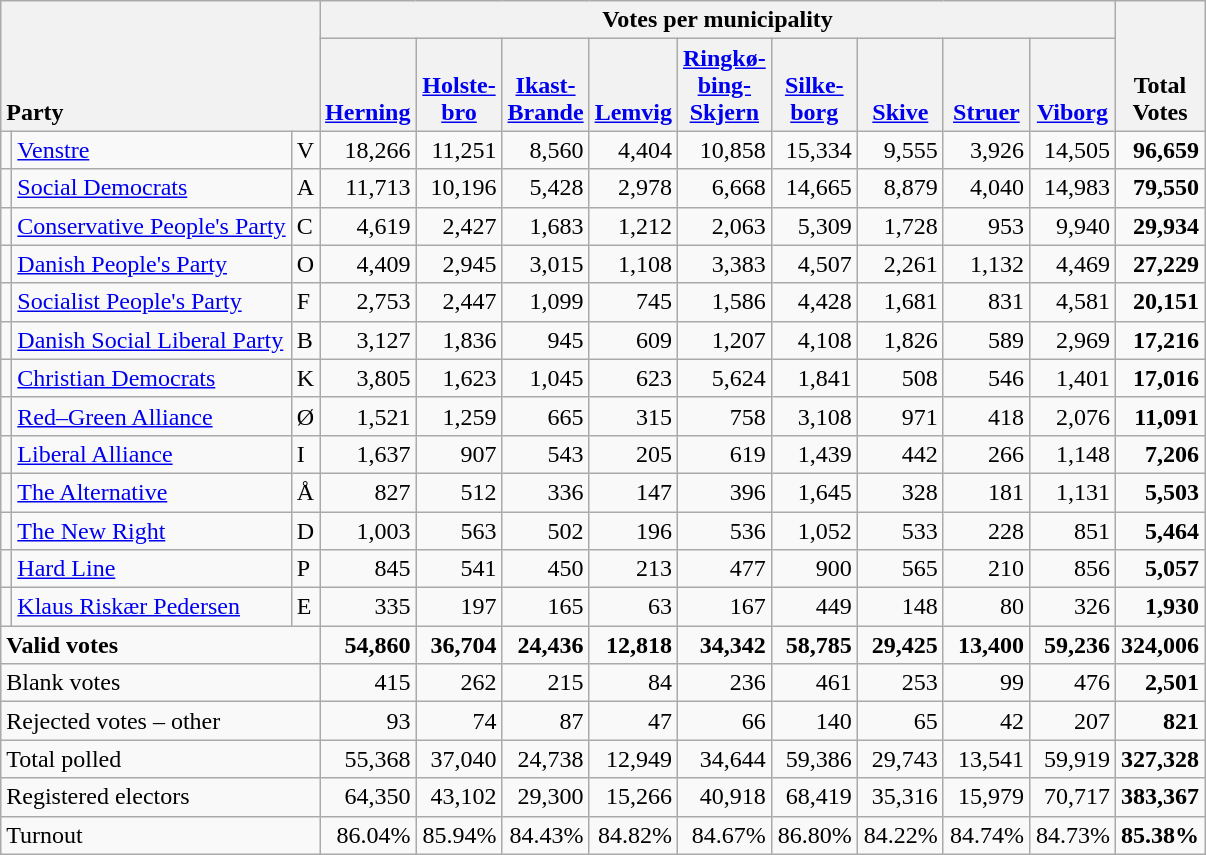<table class="wikitable" border="1" style="text-align:right;">
<tr>
<th style="text-align:left;" valign=bottom rowspan=2 colspan=3>Party</th>
<th colspan=9>Votes per municipality</th>
<th align=center valign=bottom rowspan=2 width="50">Total Votes</th>
</tr>
<tr>
<th align=center valign=bottom width="50"><a href='#'>Herning</a></th>
<th align=center valign=bottom width="50"><a href='#'>Holste- bro</a></th>
<th align=center valign=bottom width="50"><a href='#'>Ikast- Brande</a></th>
<th align=center valign=bottom width="50"><a href='#'>Lemvig</a></th>
<th align=center valign=bottom width="50"><a href='#'>Ringkø- bing- Skjern</a></th>
<th align=center valign=bottom width="50"><a href='#'>Silke- borg</a></th>
<th align=center valign=bottom width="50"><a href='#'>Skive</a></th>
<th align=center valign=bottom width="50"><a href='#'>Struer</a></th>
<th align=center valign=bottom width="50"><a href='#'>Viborg</a></th>
</tr>
<tr>
<td></td>
<td align=left><a href='#'>Venstre</a></td>
<td align=left>V</td>
<td>18,266</td>
<td>11,251</td>
<td>8,560</td>
<td>4,404</td>
<td>10,858</td>
<td>15,334</td>
<td>9,555</td>
<td>3,926</td>
<td>14,505</td>
<td><strong>96,659</strong></td>
</tr>
<tr>
<td></td>
<td align=left><a href='#'>Social Democrats</a></td>
<td align=left>A</td>
<td>11,713</td>
<td>10,196</td>
<td>5,428</td>
<td>2,978</td>
<td>6,668</td>
<td>14,665</td>
<td>8,879</td>
<td>4,040</td>
<td>14,983</td>
<td><strong>79,550</strong></td>
</tr>
<tr>
<td></td>
<td align=left style="white-space: nowrap;"><a href='#'>Conservative People's Party</a></td>
<td align=left>C</td>
<td>4,619</td>
<td>2,427</td>
<td>1,683</td>
<td>1,212</td>
<td>2,063</td>
<td>5,309</td>
<td>1,728</td>
<td>953</td>
<td>9,940</td>
<td><strong>29,934</strong></td>
</tr>
<tr>
<td></td>
<td align=left><a href='#'>Danish People's Party</a></td>
<td align=left>O</td>
<td>4,409</td>
<td>2,945</td>
<td>3,015</td>
<td>1,108</td>
<td>3,383</td>
<td>4,507</td>
<td>2,261</td>
<td>1,132</td>
<td>4,469</td>
<td><strong>27,229</strong></td>
</tr>
<tr>
<td></td>
<td align=left><a href='#'>Socialist People's Party</a></td>
<td align=left>F</td>
<td>2,753</td>
<td>2,447</td>
<td>1,099</td>
<td>745</td>
<td>1,586</td>
<td>4,428</td>
<td>1,681</td>
<td>831</td>
<td>4,581</td>
<td><strong>20,151</strong></td>
</tr>
<tr>
<td></td>
<td align=left><a href='#'>Danish Social Liberal Party</a></td>
<td align=left>B</td>
<td>3,127</td>
<td>1,836</td>
<td>945</td>
<td>609</td>
<td>1,207</td>
<td>4,108</td>
<td>1,826</td>
<td>589</td>
<td>2,969</td>
<td><strong>17,216</strong></td>
</tr>
<tr>
<td></td>
<td align=left><a href='#'>Christian Democrats</a></td>
<td align=left>K</td>
<td>3,805</td>
<td>1,623</td>
<td>1,045</td>
<td>623</td>
<td>5,624</td>
<td>1,841</td>
<td>508</td>
<td>546</td>
<td>1,401</td>
<td><strong>17,016</strong></td>
</tr>
<tr>
<td></td>
<td align=left><a href='#'>Red–Green Alliance</a></td>
<td align=left>Ø</td>
<td>1,521</td>
<td>1,259</td>
<td>665</td>
<td>315</td>
<td>758</td>
<td>3,108</td>
<td>971</td>
<td>418</td>
<td>2,076</td>
<td><strong>11,091</strong></td>
</tr>
<tr>
<td></td>
<td align=left><a href='#'>Liberal Alliance</a></td>
<td align=left>I</td>
<td>1,637</td>
<td>907</td>
<td>543</td>
<td>205</td>
<td>619</td>
<td>1,439</td>
<td>442</td>
<td>266</td>
<td>1,148</td>
<td><strong>7,206</strong></td>
</tr>
<tr>
<td></td>
<td align=left><a href='#'>The Alternative</a></td>
<td align=left>Å</td>
<td>827</td>
<td>512</td>
<td>336</td>
<td>147</td>
<td>396</td>
<td>1,645</td>
<td>328</td>
<td>181</td>
<td>1,131</td>
<td><strong>5,503</strong></td>
</tr>
<tr>
<td></td>
<td align=left><a href='#'>The New Right</a></td>
<td align=left>D</td>
<td>1,003</td>
<td>563</td>
<td>502</td>
<td>196</td>
<td>536</td>
<td>1,052</td>
<td>533</td>
<td>228</td>
<td>851</td>
<td><strong>5,464</strong></td>
</tr>
<tr>
<td></td>
<td align=left><a href='#'>Hard Line</a></td>
<td align=left>P</td>
<td>845</td>
<td>541</td>
<td>450</td>
<td>213</td>
<td>477</td>
<td>900</td>
<td>565</td>
<td>210</td>
<td>856</td>
<td><strong>5,057</strong></td>
</tr>
<tr>
<td></td>
<td align=left><a href='#'>Klaus Riskær Pedersen</a></td>
<td align=left>E</td>
<td>335</td>
<td>197</td>
<td>165</td>
<td>63</td>
<td>167</td>
<td>449</td>
<td>148</td>
<td>80</td>
<td>326</td>
<td><strong>1,930</strong></td>
</tr>
<tr style="font-weight:bold">
<td align=left colspan=3>Valid votes</td>
<td>54,860</td>
<td>36,704</td>
<td>24,436</td>
<td>12,818</td>
<td>34,342</td>
<td>58,785</td>
<td>29,425</td>
<td>13,400</td>
<td>59,236</td>
<td>324,006</td>
</tr>
<tr>
<td align=left colspan=3>Blank votes</td>
<td>415</td>
<td>262</td>
<td>215</td>
<td>84</td>
<td>236</td>
<td>461</td>
<td>253</td>
<td>99</td>
<td>476</td>
<td><strong>2,501</strong></td>
</tr>
<tr>
<td align=left colspan=3>Rejected votes – other</td>
<td>93</td>
<td>74</td>
<td>87</td>
<td>47</td>
<td>66</td>
<td>140</td>
<td>65</td>
<td>42</td>
<td>207</td>
<td><strong>821</strong></td>
</tr>
<tr>
<td align=left colspan=3>Total polled</td>
<td>55,368</td>
<td>37,040</td>
<td>24,738</td>
<td>12,949</td>
<td>34,644</td>
<td>59,386</td>
<td>29,743</td>
<td>13,541</td>
<td>59,919</td>
<td><strong>327,328</strong></td>
</tr>
<tr>
<td align=left colspan=3>Registered electors</td>
<td>64,350</td>
<td>43,102</td>
<td>29,300</td>
<td>15,266</td>
<td>40,918</td>
<td>68,419</td>
<td>35,316</td>
<td>15,979</td>
<td>70,717</td>
<td><strong>383,367</strong></td>
</tr>
<tr>
<td align=left colspan=3>Turnout</td>
<td>86.04%</td>
<td>85.94%</td>
<td>84.43%</td>
<td>84.82%</td>
<td>84.67%</td>
<td>86.80%</td>
<td>84.22%</td>
<td>84.74%</td>
<td>84.73%</td>
<td><strong>85.38%</strong></td>
</tr>
</table>
